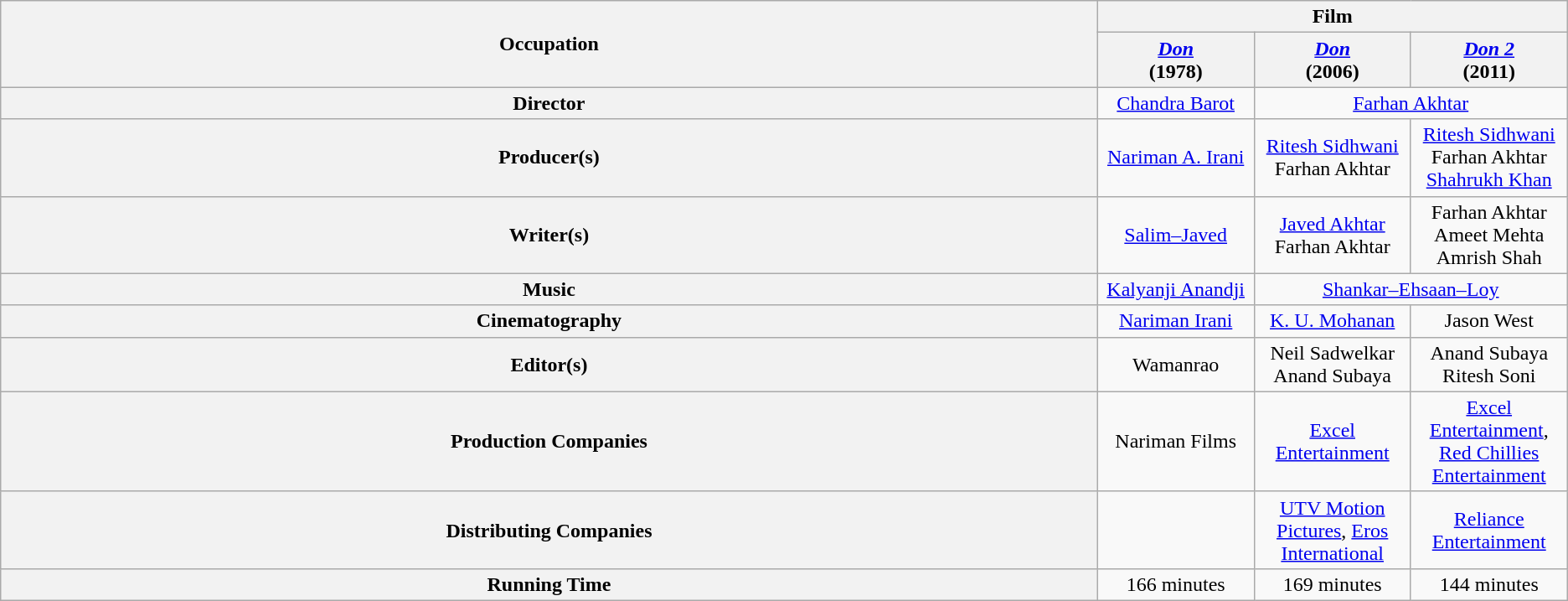<table class="wikitable" style="text-align:center">
<tr>
<th rowspan="2">Occupation</th>
<th colspan="3">Film</th>
</tr>
<tr>
<th width=10%><em><a href='#'>Don</a></em><br> (1978)</th>
<th width=10%><em><a href='#'>Don</a></em><br> (2006)</th>
<th width=10%><em><a href='#'>Don 2</a></em><br> (2011)</th>
</tr>
<tr>
<th>Director</th>
<td><a href='#'>Chandra Barot</a></td>
<td colspan=2><a href='#'>Farhan Akhtar</a></td>
</tr>
<tr>
<th>Producer(s)</th>
<td><a href='#'>Nariman A. Irani</a></td>
<td><a href='#'>Ritesh Sidhwani</a> <br> Farhan Akhtar</td>
<td><a href='#'>Ritesh Sidhwani</a> <br> Farhan Akhtar <br> <a href='#'>Shahrukh Khan</a></td>
</tr>
<tr>
<th>Writer(s)</th>
<td><a href='#'>Salim–Javed</a></td>
<td><a href='#'>Javed Akhtar</a> <br> Farhan Akhtar</td>
<td>Farhan Akhtar <br> Ameet Mehta <br> Amrish Shah</td>
</tr>
<tr>
<th>Music</th>
<td><a href='#'>Kalyanji Anandji</a></td>
<td Colspan=2><a href='#'>Shankar–Ehsaan–Loy</a></td>
</tr>
<tr>
<th>Cinematography</th>
<td><a href='#'>Nariman Irani</a></td>
<td><a href='#'>K. U. Mohanan</a></td>
<td>Jason West</td>
</tr>
<tr>
<th>Editor(s)</th>
<td>Wamanrao</td>
<td>Neil Sadwelkar <br> Anand Subaya</td>
<td>Anand Subaya <br> Ritesh Soni</td>
</tr>
<tr>
<th>Production Companies</th>
<td>Nariman Films</td>
<td><a href='#'>Excel Entertainment</a></td>
<td><a href='#'>Excel Entertainment</a>, <a href='#'>Red Chillies Entertainment</a></td>
</tr>
<tr>
<th>Distributing Companies</th>
<td></td>
<td><a href='#'>UTV Motion Pictures</a>, <a href='#'>Eros International</a></td>
<td><a href='#'>Reliance Entertainment</a></td>
</tr>
<tr>
<th>Running Time</th>
<td>166 minutes</td>
<td>169 minutes</td>
<td>144 minutes</td>
</tr>
</table>
